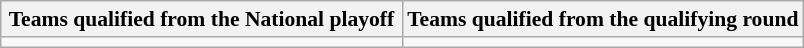<table class="wikitable" style="font-size:90%">
<tr>
<th width=50%>Teams qualified from the National playoff</th>
<th width=50%>Teams qualified from the qualifying round</th>
</tr>
<tr>
<td valign=top></td>
<td valign=top></td>
</tr>
</table>
